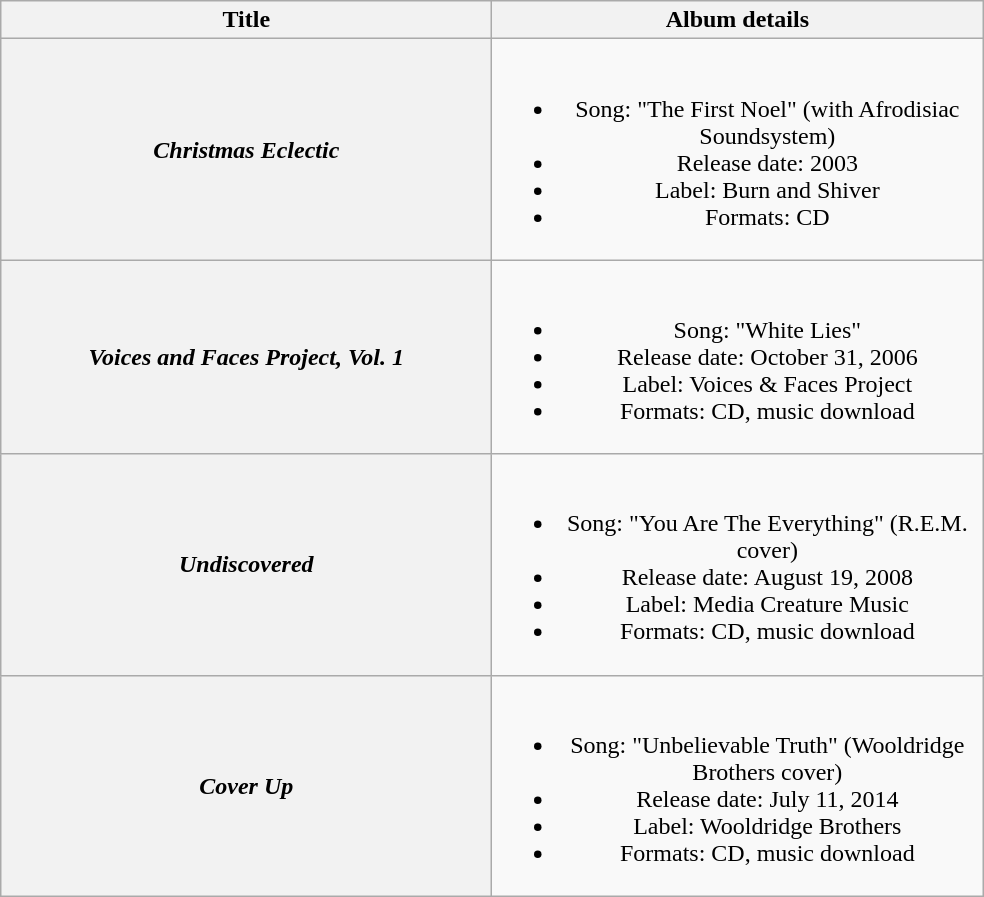<table class="wikitable plainrowheaders" style="text-align:center;">
<tr>
<th style="width:20em;">Title</th>
<th style="width:20em;">Album details</th>
</tr>
<tr>
<th scope="row"><em>Christmas Eclectic</em></th>
<td><br><ul><li>Song: "The First Noel" (with Afrodisiac Soundsystem)</li><li>Release date: 2003</li><li>Label: Burn and Shiver</li><li>Formats: CD</li></ul></td>
</tr>
<tr>
<th scope="row"><em>Voices and Faces Project, Vol. 1 </em></th>
<td><br><ul><li>Song: "White Lies"</li><li>Release date: October 31, 2006</li><li>Label: Voices & Faces Project</li><li>Formats: CD, music download</li></ul></td>
</tr>
<tr>
<th scope="row"><em>Undiscovered</em></th>
<td><br><ul><li>Song: "You Are The Everything" (R.E.M. cover)</li><li>Release date: August 19, 2008</li><li>Label: Media Creature Music</li><li>Formats: CD, music download</li></ul></td>
</tr>
<tr>
<th scope="row"><em>Cover Up</em></th>
<td><br><ul><li>Song: "Unbelievable Truth" (Wooldridge Brothers cover)</li><li>Release date: July 11, 2014</li><li>Label: Wooldridge Brothers</li><li>Formats: CD, music download</li></ul></td>
</tr>
</table>
